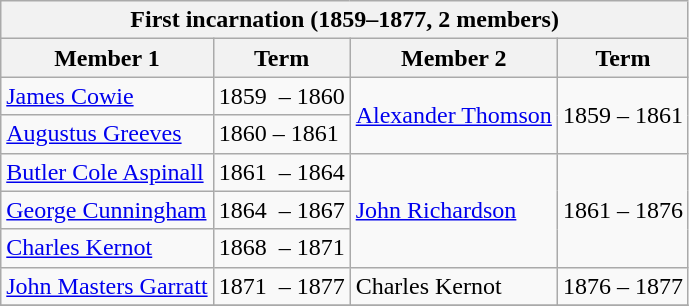<table class="wikitable">
<tr>
<th colspan=4 style="border-right:0px;";>First incarnation (1859–1877, 2 members)</th>
</tr>
<tr>
<th>Member 1</th>
<th>Term</th>
<th>Member 2</th>
<th>Term</th>
</tr>
<tr>
<td><a href='#'>James Cowie</a></td>
<td>1859  – 1860</td>
<td rowspan = "2"><a href='#'>Alexander Thomson</a></td>
<td rowspan = "2">1859 – 1861</td>
</tr>
<tr>
<td><a href='#'>Augustus Greeves</a></td>
<td>1860 – 1861</td>
</tr>
<tr>
<td><a href='#'>Butler Cole Aspinall</a></td>
<td>1861  – 1864</td>
<td rowspan = "3"><a href='#'>John Richardson</a></td>
<td rowspan = "3">1861 – 1876</td>
</tr>
<tr>
<td><a href='#'>George Cunningham</a></td>
<td>1864  – 1867</td>
</tr>
<tr>
<td><a href='#'>Charles Kernot</a></td>
<td>1868  – 1871</td>
</tr>
<tr>
<td><a href='#'>John Masters Garratt</a></td>
<td>1871  – 1877</td>
<td>Charles Kernot</td>
<td>1876 – 1877</td>
</tr>
<tr>
</tr>
</table>
